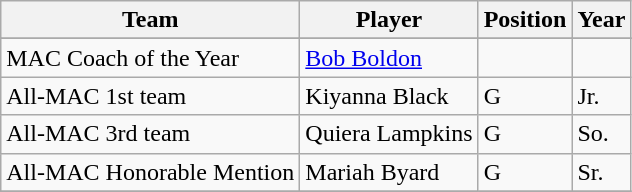<table class="wikitable" border="1">
<tr align=center>
<th style= >Team</th>
<th style= >Player</th>
<th style= >Position</th>
<th style= >Year</th>
</tr>
<tr align="center">
</tr>
<tr>
<td>MAC Coach of the Year</td>
<td><a href='#'>Bob Boldon</a></td>
<td></td>
<td></td>
</tr>
<tr>
<td>All-MAC 1st team</td>
<td>Kiyanna Black</td>
<td>G</td>
<td>Jr.</td>
</tr>
<tr>
<td>All-MAC 3rd team</td>
<td>Quiera Lampkins</td>
<td>G</td>
<td>So.</td>
</tr>
<tr>
<td>All-MAC Honorable Mention</td>
<td>Mariah Byard</td>
<td>G</td>
<td>Sr.</td>
</tr>
<tr>
</tr>
</table>
